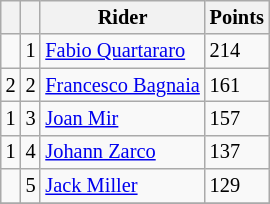<table class="wikitable" style="font-size: 85%;">
<tr>
<th></th>
<th></th>
<th>Rider</th>
<th>Points</th>
</tr>
<tr>
<td></td>
<td align=center>1</td>
<td> <a href='#'>Fabio Quartararo</a></td>
<td align=left>214</td>
</tr>
<tr>
<td> 2</td>
<td align=center>2</td>
<td> <a href='#'>Francesco Bagnaia</a></td>
<td align=left>161</td>
</tr>
<tr>
<td> 1</td>
<td align=center>3</td>
<td> <a href='#'>Joan Mir</a></td>
<td align=left>157</td>
</tr>
<tr>
<td> 1</td>
<td align=center>4</td>
<td> <a href='#'>Johann Zarco</a></td>
<td align=left>137</td>
</tr>
<tr>
<td></td>
<td align=center>5</td>
<td> <a href='#'>Jack Miller</a></td>
<td align=left>129</td>
</tr>
<tr>
</tr>
</table>
